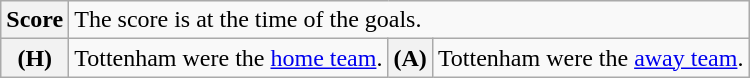<table class="wikitable">
<tr>
<th>Score</th>
<td colspan="3">The score is at the time of the goals.</td>
</tr>
<tr>
<th>(H)</th>
<td>Tottenham were the <a href='#'>home team</a>.</td>
<th>(A)</th>
<td>Tottenham were the <a href='#'>away team</a>.</td>
</tr>
</table>
